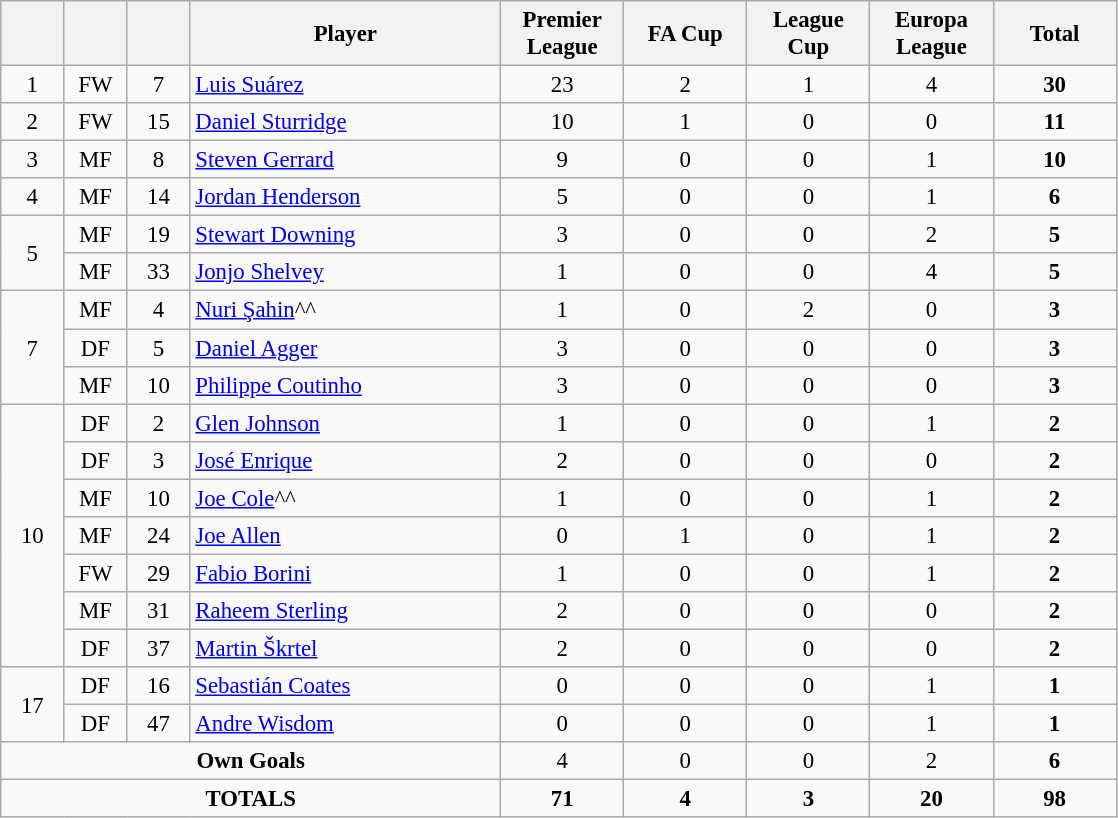<table class="wikitable" style="font-size: 95%; text-align: center;">
<tr>
<th width=35></th>
<th width=35></th>
<th width=35></th>
<th width=200>Player</th>
<th width=75>Premier League</th>
<th width=75>FA Cup</th>
<th width=75>League Cup</th>
<th width=75>Europa League</th>
<th width=75>Total</th>
</tr>
<tr>
<td>1</td>
<td>FW</td>
<td>7</td>
<td align=left> <a href='#'>Luis Suárez</a></td>
<td>23</td>
<td>2</td>
<td>1</td>
<td>4</td>
<td><strong>30</strong></td>
</tr>
<tr>
<td>2</td>
<td>FW</td>
<td>15</td>
<td align=left> <a href='#'>Daniel Sturridge</a></td>
<td>10</td>
<td>1</td>
<td>0</td>
<td>0</td>
<td><strong>11</strong></td>
</tr>
<tr>
<td>3</td>
<td>MF</td>
<td>8</td>
<td align=left> <a href='#'>Steven Gerrard</a></td>
<td>9</td>
<td>0</td>
<td>0</td>
<td>1</td>
<td><strong>10</strong></td>
</tr>
<tr>
<td>4</td>
<td>MF</td>
<td>14</td>
<td align=left> <a href='#'>Jordan Henderson</a></td>
<td>5</td>
<td>0</td>
<td>0</td>
<td>1</td>
<td><strong>6</strong></td>
</tr>
<tr>
<td rowspan=2>5</td>
<td>MF</td>
<td>19</td>
<td align=left> <a href='#'>Stewart Downing</a></td>
<td>3</td>
<td>0</td>
<td>0</td>
<td>2</td>
<td><strong>5</strong></td>
</tr>
<tr>
<td>MF</td>
<td>33</td>
<td align=left> <a href='#'>Jonjo Shelvey</a></td>
<td>1</td>
<td>0</td>
<td>0</td>
<td>4</td>
<td><strong>5</strong></td>
</tr>
<tr>
<td rowspan=3>7</td>
<td>MF</td>
<td>4</td>
<td align=left> <a href='#'>Nuri Şahin</a>^^</td>
<td>1</td>
<td>0</td>
<td>2</td>
<td>0</td>
<td><strong>3</strong></td>
</tr>
<tr>
<td>DF</td>
<td>5</td>
<td align=left> <a href='#'>Daniel Agger</a></td>
<td>3</td>
<td>0</td>
<td>0</td>
<td>0</td>
<td><strong>3</strong></td>
</tr>
<tr>
<td>MF</td>
<td>10</td>
<td align=left> <a href='#'>Philippe Coutinho</a></td>
<td>3</td>
<td>0</td>
<td>0</td>
<td>0</td>
<td><strong>3</strong></td>
</tr>
<tr>
<td rowspan=7>10</td>
<td>DF</td>
<td>2</td>
<td align=left> <a href='#'>Glen Johnson</a></td>
<td>1</td>
<td>0</td>
<td>0</td>
<td>1</td>
<td><strong>2</strong></td>
</tr>
<tr>
<td>DF</td>
<td>3</td>
<td align=left> <a href='#'>José Enrique</a></td>
<td>2</td>
<td>0</td>
<td>0</td>
<td>0</td>
<td><strong>2</strong></td>
</tr>
<tr>
<td>MF</td>
<td>10</td>
<td align=left> <a href='#'>Joe Cole</a>^^</td>
<td>1</td>
<td>0</td>
<td>0</td>
<td>1</td>
<td><strong>2</strong></td>
</tr>
<tr>
<td>MF</td>
<td>24</td>
<td align=left> <a href='#'>Joe Allen</a></td>
<td>0</td>
<td>1</td>
<td>0</td>
<td>1</td>
<td><strong>2</strong></td>
</tr>
<tr>
<td>FW</td>
<td>29</td>
<td align=left> <a href='#'>Fabio Borini</a></td>
<td>1</td>
<td>0</td>
<td>0</td>
<td>1</td>
<td><strong>2</strong></td>
</tr>
<tr>
<td>MF</td>
<td>31</td>
<td align=left> <a href='#'>Raheem Sterling</a></td>
<td>2</td>
<td>0</td>
<td>0</td>
<td>0</td>
<td><strong>2</strong></td>
</tr>
<tr>
<td>DF</td>
<td>37</td>
<td align=left> <a href='#'>Martin Škrtel</a></td>
<td>2</td>
<td>0</td>
<td>0</td>
<td>0</td>
<td><strong>2</strong></td>
</tr>
<tr>
<td rowspan=2>17</td>
<td>DF</td>
<td>16</td>
<td align=left> <a href='#'>Sebastián Coates</a></td>
<td>0</td>
<td>0</td>
<td>0</td>
<td>1</td>
<td><strong>1</strong></td>
</tr>
<tr>
<td>DF</td>
<td>47</td>
<td align=left> <a href='#'>Andre Wisdom</a></td>
<td>0</td>
<td>0</td>
<td>0</td>
<td>1</td>
<td><strong>1</strong></td>
</tr>
<tr>
<td colspan=4><strong>Own Goals</strong></td>
<td>4</td>
<td>0</td>
<td>0</td>
<td>2</td>
<td><strong>6</strong></td>
</tr>
<tr>
<td colspan=4><strong>TOTALS</strong></td>
<td><strong>71</strong></td>
<td><strong>4</strong></td>
<td><strong>3</strong></td>
<td><strong>20</strong></td>
<td><strong>98</strong></td>
</tr>
</table>
